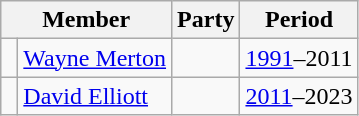<table class="wikitable">
<tr>
<th colspan="2">Member</th>
<th>Party</th>
<th>Period</th>
</tr>
<tr>
<td> </td>
<td><a href='#'>Wayne Merton</a></td>
<td></td>
<td><a href='#'>1991</a>–2011</td>
</tr>
<tr>
<td> </td>
<td><a href='#'>David Elliott</a></td>
<td></td>
<td><a href='#'>2011</a>–2023</td>
</tr>
</table>
